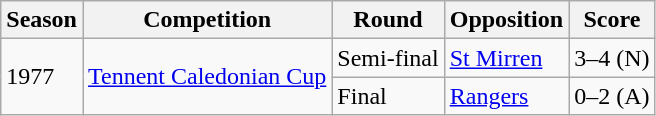<table class="wikitable">
<tr>
<th>Season</th>
<th>Competition</th>
<th>Round</th>
<th>Opposition</th>
<th>Score</th>
</tr>
<tr>
<td rowspan="2">1977</td>
<td rowspan="2"><a href='#'>Tennent Caledonian Cup</a></td>
<td>Semi-final</td>
<td> <a href='#'>St Mirren</a></td>
<td>3–4 (N)</td>
</tr>
<tr>
<td>Final</td>
<td> <a href='#'>Rangers</a></td>
<td>0–2 (A)</td>
</tr>
</table>
